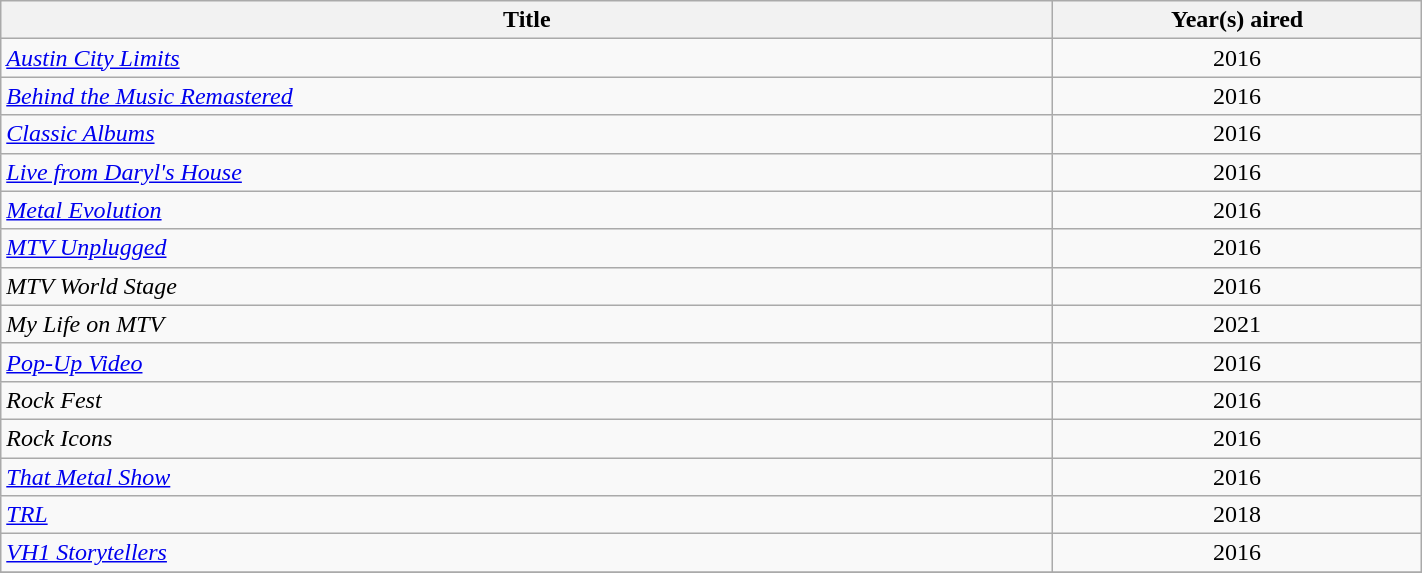<table class="wikitable plainrowheaders sortable" style="width:75%;text-align:center;">
<tr>
<th scope="col" style="width:40%;">Title</th>
<th scope="col" style="width:14%;">Year(s) aired</th>
</tr>
<tr>
<td scope="row" style="text-align:left;"><em><a href='#'>Austin City Limits</a></em></td>
<td>2016</td>
</tr>
<tr>
<td scope="row" style="text-align:left;"><em><a href='#'>Behind the Music Remastered</a></em></td>
<td>2016</td>
</tr>
<tr>
<td scope="row" style="text-align:left;"><em><a href='#'>Classic Albums</a></em></td>
<td>2016</td>
</tr>
<tr>
<td scope="row" style="text-align:left;"><em><a href='#'>Live from Daryl's House</a></em></td>
<td>2016</td>
</tr>
<tr>
<td scope="row" style="text-align:left;"><em><a href='#'>Metal Evolution</a></em></td>
<td>2016</td>
</tr>
<tr>
<td scope="row" style="text-align:left;"><em><a href='#'>MTV Unplugged</a></em></td>
<td>2016</td>
</tr>
<tr>
<td scope="row" style="text-align:left;"><em>MTV World Stage</em></td>
<td>2016</td>
</tr>
<tr>
<td scope="row" style="text-align:left;"><em>My Life on MTV</em></td>
<td>2021</td>
</tr>
<tr>
<td scope="row" style="text-align:left;"><em><a href='#'>Pop-Up Video</a></em></td>
<td>2016</td>
</tr>
<tr>
<td scope="row" style="text-align:left;"><em>Rock Fest</em></td>
<td>2016</td>
</tr>
<tr>
<td scope="row" style="text-align:left;"><em>Rock Icons</em></td>
<td>2016</td>
</tr>
<tr>
<td scope="row" style="text-align:left;"><em><a href='#'>That Metal Show</a></em></td>
<td>2016</td>
</tr>
<tr>
<td scope="row" style="text-align:left;"><em><a href='#'>TRL</a></em></td>
<td>2018</td>
</tr>
<tr>
<td scope="row" style="text-align:left;"><em><a href='#'>VH1 Storytellers</a></em></td>
<td>2016</td>
</tr>
<tr>
</tr>
</table>
